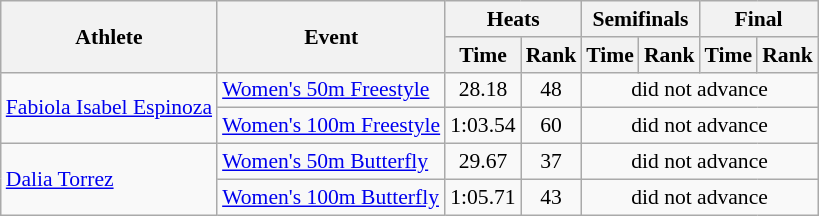<table class=wikitable style="font-size:90%">
<tr>
<th rowspan="2">Athlete</th>
<th rowspan="2">Event</th>
<th colspan="2">Heats</th>
<th colspan="2">Semifinals</th>
<th colspan="2">Final</th>
</tr>
<tr>
<th>Time</th>
<th>Rank</th>
<th>Time</th>
<th>Rank</th>
<th>Time</th>
<th>Rank</th>
</tr>
<tr>
<td rowspan="2"><a href='#'>Fabiola Isabel Espinoza</a></td>
<td><a href='#'>Women's 50m Freestyle</a></td>
<td align=center>28.18</td>
<td align=center>48</td>
<td align=center colspan=4>did not advance</td>
</tr>
<tr>
<td><a href='#'>Women's 100m Freestyle</a></td>
<td align=center>1:03.54</td>
<td align=center>60</td>
<td align=center colspan=4>did not advance</td>
</tr>
<tr>
<td rowspan="2"><a href='#'>Dalia Torrez</a></td>
<td><a href='#'>Women's 50m Butterfly</a></td>
<td align=center>29.67</td>
<td align=center>37</td>
<td align=center colspan=4>did not advance</td>
</tr>
<tr>
<td><a href='#'>Women's 100m Butterfly</a></td>
<td align=center>1:05.71</td>
<td align=center>43</td>
<td align=center colspan=4>did not advance</td>
</tr>
</table>
